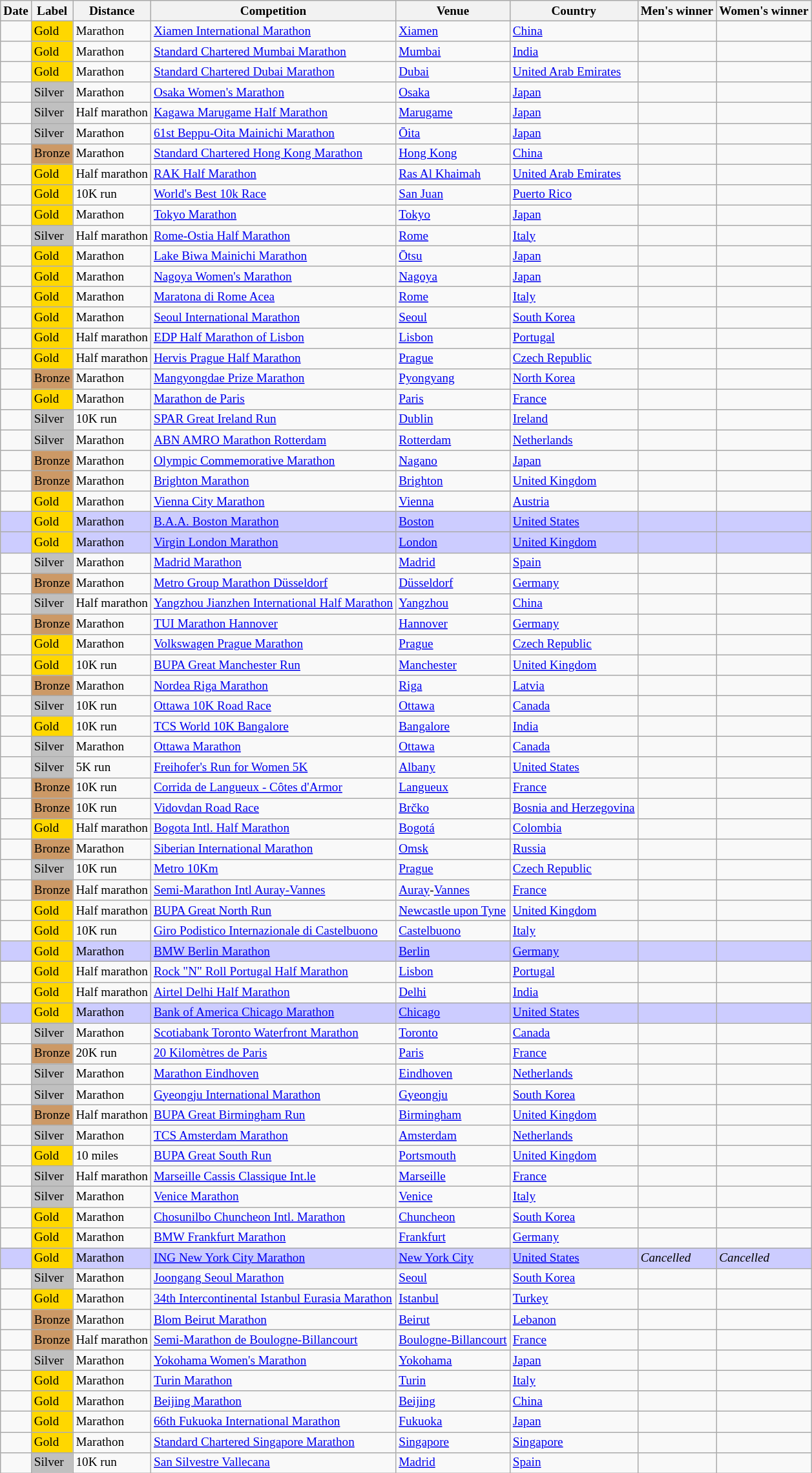<table class="wikitable sortable" style="font-size:80%">
<tr>
<th>Date</th>
<th>Label</th>
<th>Distance</th>
<th>Competition</th>
<th>Venue</th>
<th>Country</th>
<th>Men's winner</th>
<th>Women's winner</th>
</tr>
<tr>
<td></td>
<td bgcolor=gold>Gold</td>
<td>Marathon</td>
<td><a href='#'>Xiamen International Marathon</a></td>
<td><a href='#'>Xiamen</a></td>
<td><a href='#'>China</a></td>
<td></td>
<td></td>
</tr>
<tr>
<td></td>
<td bgcolor=gold>Gold</td>
<td>Marathon</td>
<td><a href='#'>Standard Chartered Mumbai Marathon</a></td>
<td><a href='#'>Mumbai</a></td>
<td><a href='#'>India</a></td>
<td></td>
<td></td>
</tr>
<tr>
<td></td>
<td bgcolor=gold>Gold</td>
<td>Marathon</td>
<td><a href='#'>Standard Chartered Dubai Marathon</a></td>
<td><a href='#'>Dubai</a></td>
<td><a href='#'>United Arab Emirates</a></td>
<td></td>
<td></td>
</tr>
<tr>
<td></td>
<td bgcolor=silver>Silver</td>
<td>Marathon</td>
<td><a href='#'>Osaka Women's Marathon</a></td>
<td><a href='#'>Osaka</a></td>
<td><a href='#'>Japan</a></td>
<td></td>
<td></td>
</tr>
<tr>
<td></td>
<td bgcolor=silver>Silver</td>
<td>Half marathon</td>
<td><a href='#'>Kagawa Marugame Half Marathon</a></td>
<td><a href='#'>Marugame</a></td>
<td><a href='#'>Japan</a></td>
<td></td>
<td></td>
</tr>
<tr>
<td></td>
<td bgcolor=silver>Silver</td>
<td>Marathon</td>
<td><a href='#'>61st Beppu-Oita Mainichi Marathon</a></td>
<td><a href='#'>Ōita</a></td>
<td><a href='#'>Japan</a></td>
<td></td>
<td></td>
</tr>
<tr>
<td></td>
<td bgcolor=cc9966>Bronze</td>
<td>Marathon</td>
<td><a href='#'>Standard Chartered Hong Kong Marathon</a></td>
<td><a href='#'>Hong Kong</a></td>
<td><a href='#'>China</a></td>
<td></td>
<td></td>
</tr>
<tr>
<td></td>
<td bgcolor=gold>Gold</td>
<td>Half marathon</td>
<td><a href='#'>RAK Half Marathon</a></td>
<td><a href='#'>Ras Al Khaimah</a></td>
<td><a href='#'>United Arab Emirates</a></td>
<td></td>
<td></td>
</tr>
<tr>
<td></td>
<td bgcolor=gold>Gold</td>
<td>10K run</td>
<td><a href='#'>World's Best 10k Race</a></td>
<td><a href='#'>San Juan</a></td>
<td><a href='#'>Puerto Rico</a></td>
<td></td>
<td></td>
</tr>
<tr>
<td></td>
<td bgcolor=gold>Gold</td>
<td>Marathon</td>
<td><a href='#'>Tokyo Marathon</a></td>
<td><a href='#'>Tokyo</a></td>
<td><a href='#'>Japan</a></td>
<td></td>
<td></td>
</tr>
<tr>
<td></td>
<td bgcolor=silver>Silver</td>
<td>Half marathon</td>
<td><a href='#'>Rome-Ostia Half Marathon</a></td>
<td><a href='#'>Rome</a></td>
<td><a href='#'>Italy</a></td>
<td></td>
<td></td>
</tr>
<tr>
<td></td>
<td bgcolor=gold>Gold</td>
<td>Marathon</td>
<td><a href='#'>Lake Biwa Mainichi Marathon</a></td>
<td><a href='#'>Ōtsu</a></td>
<td><a href='#'>Japan</a></td>
<td></td>
<td></td>
</tr>
<tr>
<td></td>
<td bgcolor=gold>Gold</td>
<td>Marathon</td>
<td><a href='#'>Nagoya Women's Marathon</a></td>
<td><a href='#'>Nagoya</a></td>
<td><a href='#'>Japan</a></td>
<td></td>
<td></td>
</tr>
<tr>
<td></td>
<td bgcolor=gold>Gold</td>
<td>Marathon</td>
<td><a href='#'>Maratona di Rome Acea</a></td>
<td><a href='#'>Rome</a></td>
<td><a href='#'>Italy</a></td>
<td></td>
<td></td>
</tr>
<tr>
<td></td>
<td bgcolor=gold>Gold</td>
<td>Marathon</td>
<td><a href='#'>Seoul International Marathon</a></td>
<td><a href='#'>Seoul</a></td>
<td><a href='#'>South Korea</a></td>
<td></td>
<td></td>
</tr>
<tr>
<td></td>
<td bgcolor=gold>Gold</td>
<td>Half marathon</td>
<td><a href='#'>EDP Half Marathon of Lisbon</a></td>
<td><a href='#'>Lisbon</a></td>
<td><a href='#'>Portugal</a></td>
<td></td>
<td></td>
</tr>
<tr>
<td></td>
<td bgcolor=gold>Gold</td>
<td>Half marathon</td>
<td><a href='#'>Hervis Prague Half Marathon</a></td>
<td><a href='#'>Prague</a></td>
<td><a href='#'>Czech Republic</a></td>
<td></td>
<td></td>
</tr>
<tr>
<td></td>
<td bgcolor=cc9966>Bronze</td>
<td>Marathon</td>
<td><a href='#'>Mangyongdae Prize Marathon</a></td>
<td><a href='#'>Pyongyang</a></td>
<td><a href='#'>North Korea</a></td>
<td></td>
<td></td>
</tr>
<tr>
<td></td>
<td bgcolor=gold>Gold</td>
<td>Marathon</td>
<td><a href='#'>Marathon de Paris</a></td>
<td><a href='#'>Paris</a></td>
<td><a href='#'>France</a></td>
<td></td>
<td></td>
</tr>
<tr>
<td></td>
<td bgcolor=silver>Silver</td>
<td>10K run</td>
<td><a href='#'>SPAR Great Ireland Run</a></td>
<td><a href='#'>Dublin</a></td>
<td><a href='#'>Ireland</a></td>
<td></td>
<td></td>
</tr>
<tr>
<td></td>
<td bgcolor=silver>Silver</td>
<td>Marathon</td>
<td><a href='#'>ABN AMRO Marathon Rotterdam</a></td>
<td><a href='#'>Rotterdam</a></td>
<td><a href='#'>Netherlands</a></td>
<td></td>
<td></td>
</tr>
<tr>
<td></td>
<td bgcolor=cc9966>Bronze</td>
<td>Marathon</td>
<td><a href='#'> Olympic Commemorative Marathon</a></td>
<td><a href='#'>Nagano</a></td>
<td><a href='#'>Japan</a></td>
<td></td>
<td></td>
</tr>
<tr>
<td></td>
<td bgcolor=cc9966>Bronze</td>
<td>Marathon</td>
<td><a href='#'>Brighton Marathon</a></td>
<td><a href='#'>Brighton</a></td>
<td><a href='#'>United Kingdom</a></td>
<td></td>
<td></td>
</tr>
<tr>
<td></td>
<td bgcolor=gold>Gold</td>
<td>Marathon</td>
<td><a href='#'>Vienna City Marathon</a></td>
<td><a href='#'>Vienna</a></td>
<td><a href='#'>Austria</a></td>
<td></td>
<td></td>
</tr>
<tr bgcolor=ccccff>
<td></td>
<td bgcolor=gold>Gold</td>
<td>Marathon</td>
<td><a href='#'>B.A.A. Boston Marathon</a></td>
<td><a href='#'>Boston</a></td>
<td><a href='#'>United States</a></td>
<td></td>
<td></td>
</tr>
<tr bgcolor=ccccff>
<td></td>
<td bgcolor=gold>Gold</td>
<td>Marathon</td>
<td><a href='#'>Virgin London Marathon</a></td>
<td><a href='#'>London</a></td>
<td><a href='#'>United Kingdom</a></td>
<td></td>
<td></td>
</tr>
<tr>
<td></td>
<td bgcolor=silver>Silver</td>
<td>Marathon</td>
<td><a href='#'>Madrid Marathon</a></td>
<td><a href='#'>Madrid</a></td>
<td><a href='#'>Spain</a></td>
<td></td>
<td></td>
</tr>
<tr>
<td></td>
<td bgcolor=cc9966>Bronze</td>
<td>Marathon</td>
<td><a href='#'>Metro Group Marathon Düsseldorf</a></td>
<td><a href='#'>Düsseldorf</a></td>
<td><a href='#'>Germany</a></td>
<td></td>
<td></td>
</tr>
<tr>
<td></td>
<td bgcolor=silver>Silver</td>
<td>Half marathon</td>
<td><a href='#'>Yangzhou Jianzhen International Half Marathon</a></td>
<td><a href='#'>Yangzhou</a></td>
<td><a href='#'>China</a></td>
<td></td>
<td></td>
</tr>
<tr>
<td></td>
<td bgcolor=cc9966>Bronze</td>
<td>Marathon</td>
<td><a href='#'>TUI Marathon Hannover</a></td>
<td><a href='#'>Hannover</a></td>
<td><a href='#'>Germany</a></td>
<td></td>
<td></td>
</tr>
<tr>
<td></td>
<td bgcolor=gold>Gold</td>
<td>Marathon</td>
<td><a href='#'>Volkswagen Prague Marathon</a></td>
<td><a href='#'>Prague</a></td>
<td><a href='#'>Czech Republic</a></td>
<td></td>
<td></td>
</tr>
<tr>
<td></td>
<td bgcolor=gold>Gold</td>
<td>10K run</td>
<td><a href='#'>BUPA Great Manchester Run</a></td>
<td><a href='#'>Manchester</a></td>
<td><a href='#'>United Kingdom</a></td>
<td></td>
<td></td>
</tr>
<tr>
<td></td>
<td bgcolor=cc9966>Bronze</td>
<td>Marathon</td>
<td><a href='#'>Nordea Riga Marathon</a></td>
<td><a href='#'>Riga</a></td>
<td><a href='#'>Latvia</a></td>
<td></td>
<td></td>
</tr>
<tr>
<td></td>
<td bgcolor=silver>Silver</td>
<td>10K run</td>
<td><a href='#'>Ottawa 10K Road Race</a></td>
<td><a href='#'>Ottawa</a></td>
<td><a href='#'>Canada</a></td>
<td></td>
<td></td>
</tr>
<tr>
<td></td>
<td bgcolor=gold>Gold</td>
<td>10K run</td>
<td><a href='#'>TCS World 10K Bangalore</a></td>
<td><a href='#'>Bangalore</a></td>
<td><a href='#'>India</a></td>
<td></td>
<td></td>
</tr>
<tr>
<td></td>
<td bgcolor=silver>Silver</td>
<td>Marathon</td>
<td><a href='#'>Ottawa Marathon</a></td>
<td><a href='#'>Ottawa</a></td>
<td><a href='#'>Canada</a></td>
<td></td>
<td></td>
</tr>
<tr>
<td></td>
<td bgcolor=silver>Silver</td>
<td>5K run</td>
<td><a href='#'>Freihofer's Run for Women 5K</a></td>
<td><a href='#'>Albany</a></td>
<td><a href='#'>United States</a></td>
<td></td>
<td></td>
</tr>
<tr>
<td></td>
<td bgcolor=cc9966>Bronze</td>
<td>10K run</td>
<td><a href='#'>Corrida de Langueux - Côtes d'Armor</a></td>
<td><a href='#'>Langueux</a></td>
<td><a href='#'>France</a></td>
<td></td>
<td></td>
</tr>
<tr>
<td></td>
<td bgcolor=cc9966>Bronze</td>
<td>10K run</td>
<td><a href='#'>Vidovdan Road Race</a></td>
<td><a href='#'>Brčko</a></td>
<td><a href='#'>Bosnia and Herzegovina</a></td>
<td></td>
<td></td>
</tr>
<tr>
<td></td>
<td bgcolor=gold>Gold</td>
<td>Half marathon</td>
<td><a href='#'>Bogota Intl. Half Marathon</a></td>
<td><a href='#'>Bogotá</a></td>
<td><a href='#'>Colombia</a></td>
<td></td>
<td></td>
</tr>
<tr>
<td></td>
<td bgcolor=cc9966>Bronze</td>
<td>Marathon</td>
<td><a href='#'>Siberian International Marathon</a></td>
<td><a href='#'>Omsk</a></td>
<td><a href='#'>Russia</a></td>
<td></td>
<td></td>
</tr>
<tr>
<td></td>
<td bgcolor=silver>Silver</td>
<td>10K run</td>
<td><a href='#'>Metro 10Km</a></td>
<td><a href='#'>Prague</a></td>
<td><a href='#'>Czech Republic</a></td>
<td></td>
<td></td>
</tr>
<tr>
<td></td>
<td bgcolor=cc9966>Bronze</td>
<td>Half marathon</td>
<td><a href='#'>Semi-Marathon Intl Auray-Vannes</a></td>
<td><a href='#'>Auray</a>-<a href='#'>Vannes</a></td>
<td><a href='#'>France</a></td>
<td></td>
<td></td>
</tr>
<tr>
<td></td>
<td bgcolor=gold>Gold</td>
<td>Half marathon</td>
<td><a href='#'>BUPA Great North Run</a></td>
<td><a href='#'>Newcastle upon Tyne</a></td>
<td><a href='#'>United Kingdom</a></td>
<td></td>
<td></td>
</tr>
<tr>
<td></td>
<td bgcolor=gold>Gold</td>
<td>10K run</td>
<td><a href='#'>Giro Podistico Internazionale di Castelbuono</a></td>
<td><a href='#'>Castelbuono</a></td>
<td><a href='#'>Italy</a></td>
<td></td>
<td></td>
</tr>
<tr bgcolor=ccccff>
<td></td>
<td bgcolor=gold>Gold</td>
<td>Marathon</td>
<td><a href='#'>BMW Berlin Marathon</a></td>
<td><a href='#'>Berlin</a></td>
<td><a href='#'>Germany</a></td>
<td></td>
<td></td>
</tr>
<tr>
<td></td>
<td bgcolor=gold>Gold</td>
<td>Half marathon</td>
<td><a href='#'>Rock "N" Roll Portugal Half Marathon</a></td>
<td><a href='#'>Lisbon</a></td>
<td><a href='#'>Portugal</a></td>
<td></td>
<td></td>
</tr>
<tr>
<td></td>
<td bgcolor=gold>Gold</td>
<td>Half marathon</td>
<td><a href='#'>Airtel Delhi Half Marathon</a></td>
<td><a href='#'>Delhi</a></td>
<td><a href='#'>India</a></td>
<td></td>
<td></td>
</tr>
<tr bgcolor=ccccff>
<td></td>
<td bgcolor=gold>Gold</td>
<td>Marathon</td>
<td><a href='#'>Bank of America Chicago Marathon</a></td>
<td><a href='#'>Chicago</a></td>
<td><a href='#'>United States</a></td>
<td></td>
<td></td>
</tr>
<tr>
<td></td>
<td bgcolor=silver>Silver</td>
<td>Marathon</td>
<td><a href='#'>Scotiabank Toronto Waterfront Marathon</a></td>
<td><a href='#'>Toronto</a></td>
<td><a href='#'>Canada</a></td>
<td></td>
<td></td>
</tr>
<tr>
<td></td>
<td bgcolor=cc9966>Bronze</td>
<td>20K run</td>
<td><a href='#'>20 Kilomètres de Paris</a></td>
<td><a href='#'>Paris</a></td>
<td><a href='#'>France</a></td>
<td></td>
<td></td>
</tr>
<tr>
<td></td>
<td bgcolor=silver>Silver</td>
<td>Marathon</td>
<td><a href='#'>Marathon Eindhoven</a></td>
<td><a href='#'>Eindhoven</a></td>
<td><a href='#'>Netherlands</a></td>
<td></td>
<td></td>
</tr>
<tr>
<td></td>
<td bgcolor=silver>Silver</td>
<td>Marathon</td>
<td><a href='#'>Gyeongju International Marathon</a></td>
<td><a href='#'>Gyeongju</a></td>
<td><a href='#'>South Korea</a></td>
<td></td>
<td></td>
</tr>
<tr>
<td></td>
<td bgcolor=cc9966>Bronze</td>
<td>Half marathon</td>
<td><a href='#'>BUPA Great Birmingham Run</a></td>
<td><a href='#'>Birmingham</a></td>
<td><a href='#'>United Kingdom</a></td>
<td></td>
<td></td>
</tr>
<tr>
<td></td>
<td bgcolor=silver>Silver</td>
<td>Marathon</td>
<td><a href='#'>TCS Amsterdam Marathon</a></td>
<td><a href='#'>Amsterdam</a></td>
<td><a href='#'>Netherlands</a></td>
<td></td>
<td></td>
</tr>
<tr>
<td></td>
<td bgcolor=gold>Gold</td>
<td>10 miles</td>
<td><a href='#'>BUPA Great South Run</a></td>
<td><a href='#'>Portsmouth</a></td>
<td><a href='#'>United Kingdom</a></td>
<td></td>
<td></td>
</tr>
<tr>
<td></td>
<td bgcolor=silver>Silver</td>
<td>Half marathon</td>
<td><a href='#'>Marseille Cassis Classique Int.le</a></td>
<td><a href='#'>Marseille</a></td>
<td><a href='#'>France</a></td>
<td></td>
<td></td>
</tr>
<tr>
<td></td>
<td bgcolor=silver>Silver</td>
<td>Marathon</td>
<td><a href='#'>Venice Marathon</a></td>
<td><a href='#'>Venice</a></td>
<td><a href='#'>Italy</a></td>
<td></td>
<td></td>
</tr>
<tr>
<td></td>
<td bgcolor=gold>Gold</td>
<td>Marathon</td>
<td><a href='#'>Chosunilbo Chuncheon Intl. Marathon</a></td>
<td><a href='#'>Chuncheon</a></td>
<td><a href='#'>South Korea</a></td>
<td></td>
<td></td>
</tr>
<tr>
<td></td>
<td bgcolor=gold>Gold</td>
<td>Marathon</td>
<td><a href='#'>BMW Frankfurt Marathon</a></td>
<td><a href='#'>Frankfurt</a></td>
<td><a href='#'>Germany</a></td>
<td></td>
<td></td>
</tr>
<tr bgcolor=ccccff>
<td></td>
<td bgcolor=gold>Gold</td>
<td>Marathon</td>
<td><a href='#'>ING New York City Marathon</a></td>
<td><a href='#'>New York City</a></td>
<td><a href='#'>United States</a></td>
<td><em>Cancelled</em></td>
<td><em>Cancelled</em></td>
</tr>
<tr>
<td></td>
<td bgcolor=silver>Silver</td>
<td>Marathon</td>
<td><a href='#'>Joongang Seoul Marathon</a></td>
<td><a href='#'>Seoul</a></td>
<td><a href='#'>South Korea</a></td>
<td></td>
<td></td>
</tr>
<tr>
<td></td>
<td bgcolor=gold>Gold</td>
<td>Marathon</td>
<td><a href='#'>34th Intercontinental Istanbul Eurasia Marathon</a></td>
<td><a href='#'>Istanbul</a></td>
<td><a href='#'>Turkey</a></td>
<td></td>
<td></td>
</tr>
<tr>
<td></td>
<td bgcolor=cc9966>Bronze</td>
<td>Marathon</td>
<td><a href='#'>Blom Beirut Marathon</a></td>
<td><a href='#'>Beirut</a></td>
<td><a href='#'>Lebanon</a></td>
<td></td>
<td></td>
</tr>
<tr>
<td></td>
<td bgcolor=cc9966>Bronze</td>
<td>Half marathon</td>
<td><a href='#'>Semi-Marathon de Boulogne-Billancourt</a></td>
<td><a href='#'>Boulogne-Billancourt</a></td>
<td><a href='#'>France</a></td>
<td></td>
<td></td>
</tr>
<tr>
<td></td>
<td bgcolor=silver>Silver</td>
<td>Marathon</td>
<td><a href='#'>Yokohama Women's Marathon</a></td>
<td><a href='#'>Yokohama</a></td>
<td><a href='#'>Japan</a></td>
<td></td>
<td></td>
</tr>
<tr>
<td></td>
<td bgcolor=gold>Gold</td>
<td>Marathon</td>
<td><a href='#'>Turin Marathon</a></td>
<td><a href='#'>Turin</a></td>
<td><a href='#'>Italy</a></td>
<td></td>
<td></td>
</tr>
<tr>
<td></td>
<td bgcolor=gold>Gold</td>
<td>Marathon</td>
<td><a href='#'>Beijing Marathon</a></td>
<td><a href='#'>Beijing</a></td>
<td><a href='#'>China</a></td>
<td></td>
<td></td>
</tr>
<tr>
<td></td>
<td bgcolor=gold>Gold</td>
<td>Marathon</td>
<td><a href='#'>66th Fukuoka International Marathon</a></td>
<td><a href='#'>Fukuoka</a></td>
<td><a href='#'>Japan</a></td>
<td></td>
<td></td>
</tr>
<tr>
<td></td>
<td bgcolor=gold>Gold</td>
<td>Marathon</td>
<td><a href='#'>Standard Chartered Singapore Marathon</a></td>
<td><a href='#'>Singapore</a></td>
<td><a href='#'>Singapore</a></td>
<td></td>
<td></td>
</tr>
<tr>
<td></td>
<td bgcolor=silver>Silver</td>
<td>10K run</td>
<td><a href='#'>San Silvestre Vallecana</a></td>
<td><a href='#'>Madrid</a></td>
<td><a href='#'>Spain</a></td>
<td></td>
<td></td>
</tr>
</table>
